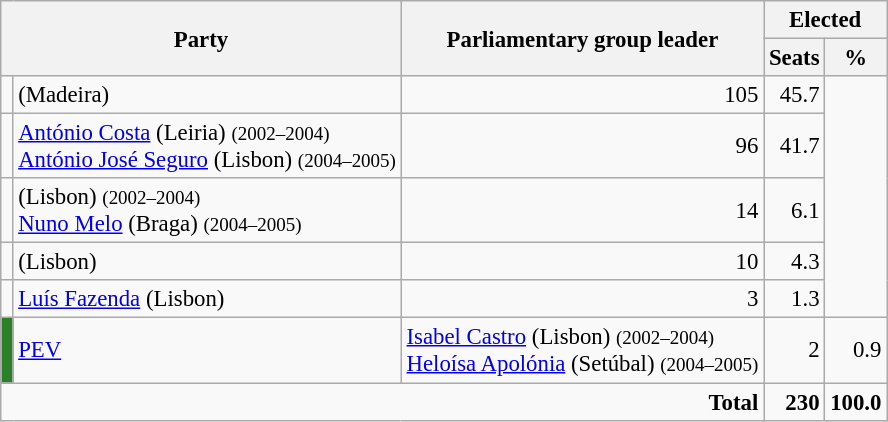<table class="wikitable" style="text-align:right; font-size:95%;">
<tr>
<th colspan="2" rowspan="2">Party</th>
<th rowspan="2">Parliamentary group leader</th>
<th colspan="2">Elected</th>
</tr>
<tr>
<th>Seats</th>
<th>%</th>
</tr>
<tr>
<td></td>
<td align="left"> (Madeira)</td>
<td align="right">105</td>
<td align="right">45.7</td>
</tr>
<tr>
<td></td>
<td align="left"><a href='#'>António Costa</a> (Leiria) <small>(2002–2004)</small><br><a href='#'>António José Seguro</a> (Lisbon) <small>(2004–2005)</small></td>
<td align="right">96</td>
<td align="right">41.7</td>
</tr>
<tr>
<td></td>
<td align="left"> (Lisbon) <small>(2002–2004)</small><br><a href='#'>Nuno Melo</a> (Braga) <small>(2004–2005)</small></td>
<td align="right">14</td>
<td align="right">6.1</td>
</tr>
<tr>
<td></td>
<td align="left"> (Lisbon)</td>
<td align="right">10</td>
<td align="right">4.3</td>
</tr>
<tr>
<td></td>
<td align="left"><a href='#'>Luís Fazenda</a> (Lisbon)</td>
<td align="right">3</td>
<td align="right">1.3</td>
</tr>
<tr>
<td style="width:1px; background:#2C8028; text-align:center;"></td>
<td style="text-align:left;"><a href='#'>PEV</a></td>
<td align="left"><a href='#'>Isabel Castro</a> (Lisbon) <small>(2002–2004)</small><br><a href='#'>Heloísa Apolónia</a> (Setúbal) <small>(2004–2005)</small></td>
<td align="right">2</td>
<td align="right">0.9</td>
</tr>
<tr>
<td colspan="3"> <strong>Total</strong></td>
<td align="right"><strong>230</strong></td>
<td align="right"><strong>100.0</strong></td>
</tr>
</table>
